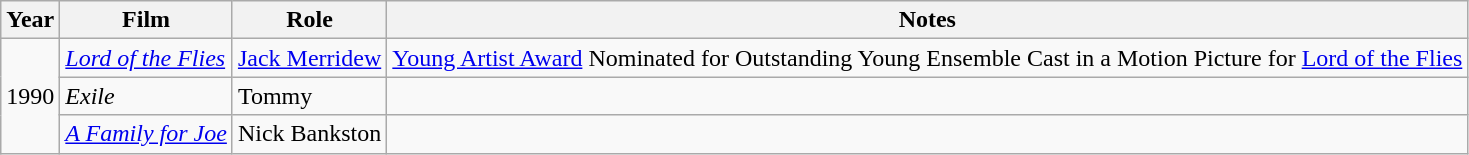<table class="wikitable">
<tr>
<th>Year</th>
<th>Film</th>
<th>Role</th>
<th>Notes</th>
</tr>
<tr>
<td rowspan=3>1990</td>
<td><em><a href='#'>Lord of the Flies</a></em></td>
<td><a href='#'>Jack Merridew</a></td>
<td><a href='#'>Young Artist Award</a> Nominated for Outstanding Young Ensemble Cast in a Motion Picture for <a href='#'>Lord of the Flies</a></td>
</tr>
<tr>
<td><em>Exile</em></td>
<td>Tommy</td>
<td></td>
</tr>
<tr>
<td><em><a href='#'>A Family for Joe</a></em></td>
<td>Nick Bankston</td>
<td></td>
</tr>
</table>
